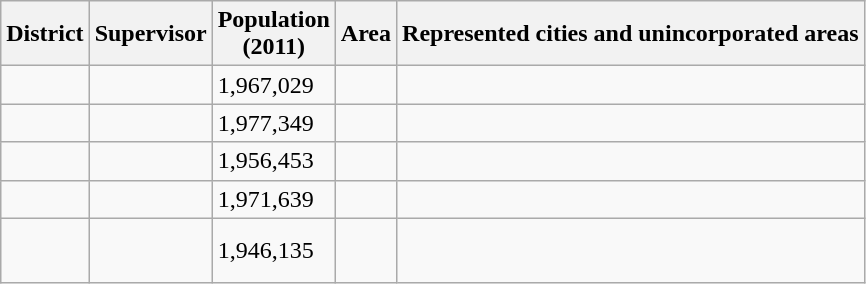<table class="wikitable">
<tr>
<th>District</th>
<th>Supervisor</th>
<th>Population<br> (2011)</th>
<th>Area</th>
<th>Represented cities and unincorporated areas</th>
</tr>
<tr>
<td></td>
<td></td>
<td>1,967,029</td>
<td></td>
<td><br>

</td>
</tr>
<tr>
<td></td>
<td></td>
<td>1,977,349</td>
<td></td>
<td><br>
</td>
</tr>
<tr>
<td></td>
<td></td>
<td>1,956,453</td>
<td></td>
<td><br>
</td>
</tr>
<tr>
<td></td>
<td></td>
<td>1,971,639</td>
<td></td>
<td><br>
</td>
</tr>
<tr>
<td></td>
<td></td>
<td>1,946,135</td>
<td></td>
<td><br>
<br></td>
</tr>
</table>
